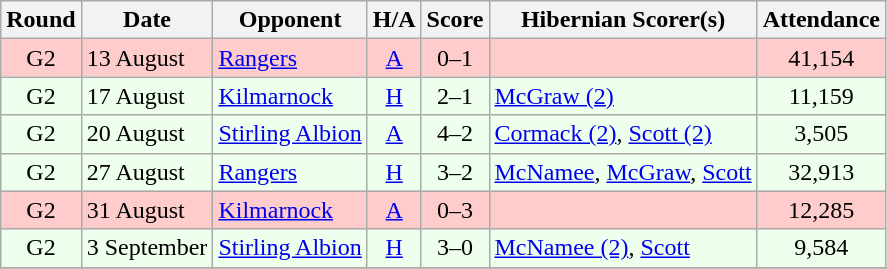<table class="wikitable" style="text-align:center">
<tr>
<th>Round</th>
<th>Date</th>
<th>Opponent</th>
<th>H/A</th>
<th>Score</th>
<th>Hibernian Scorer(s)</th>
<th>Attendance</th>
</tr>
<tr bgcolor=#FFCCCC>
<td>G2</td>
<td align=left>13 August</td>
<td align=left><a href='#'>Rangers</a></td>
<td><a href='#'>A</a></td>
<td>0–1</td>
<td align=left></td>
<td>41,154</td>
</tr>
<tr bgcolor=#EEFFEE>
<td>G2</td>
<td align=left>17 August</td>
<td align=left><a href='#'>Kilmarnock</a></td>
<td><a href='#'>H</a></td>
<td>2–1</td>
<td align=left><a href='#'>McGraw (2)</a></td>
<td>11,159</td>
</tr>
<tr bgcolor=#EEFFEE>
<td>G2</td>
<td align=left>20 August</td>
<td align=left><a href='#'>Stirling Albion</a></td>
<td><a href='#'>A</a></td>
<td>4–2</td>
<td align=left><a href='#'>Cormack (2)</a>, <a href='#'>Scott (2)</a></td>
<td>3,505</td>
</tr>
<tr bgcolor=#EEFFEE>
<td>G2</td>
<td align=left>27 August</td>
<td align=left><a href='#'>Rangers</a></td>
<td><a href='#'>H</a></td>
<td>3–2</td>
<td align=left><a href='#'>McNamee</a>, <a href='#'>McGraw</a>, <a href='#'>Scott</a></td>
<td>32,913</td>
</tr>
<tr bgcolor=#FFCCCC>
<td>G2</td>
<td align=left>31 August</td>
<td align=left><a href='#'>Kilmarnock</a></td>
<td><a href='#'>A</a></td>
<td>0–3</td>
<td align=left></td>
<td>12,285</td>
</tr>
<tr bgcolor=#EEFFEE>
<td>G2</td>
<td align=left>3 September</td>
<td align=left><a href='#'>Stirling Albion</a></td>
<td><a href='#'>H</a></td>
<td>3–0</td>
<td align=left><a href='#'>McNamee (2)</a>, <a href='#'>Scott</a></td>
<td>9,584</td>
</tr>
<tr>
</tr>
</table>
